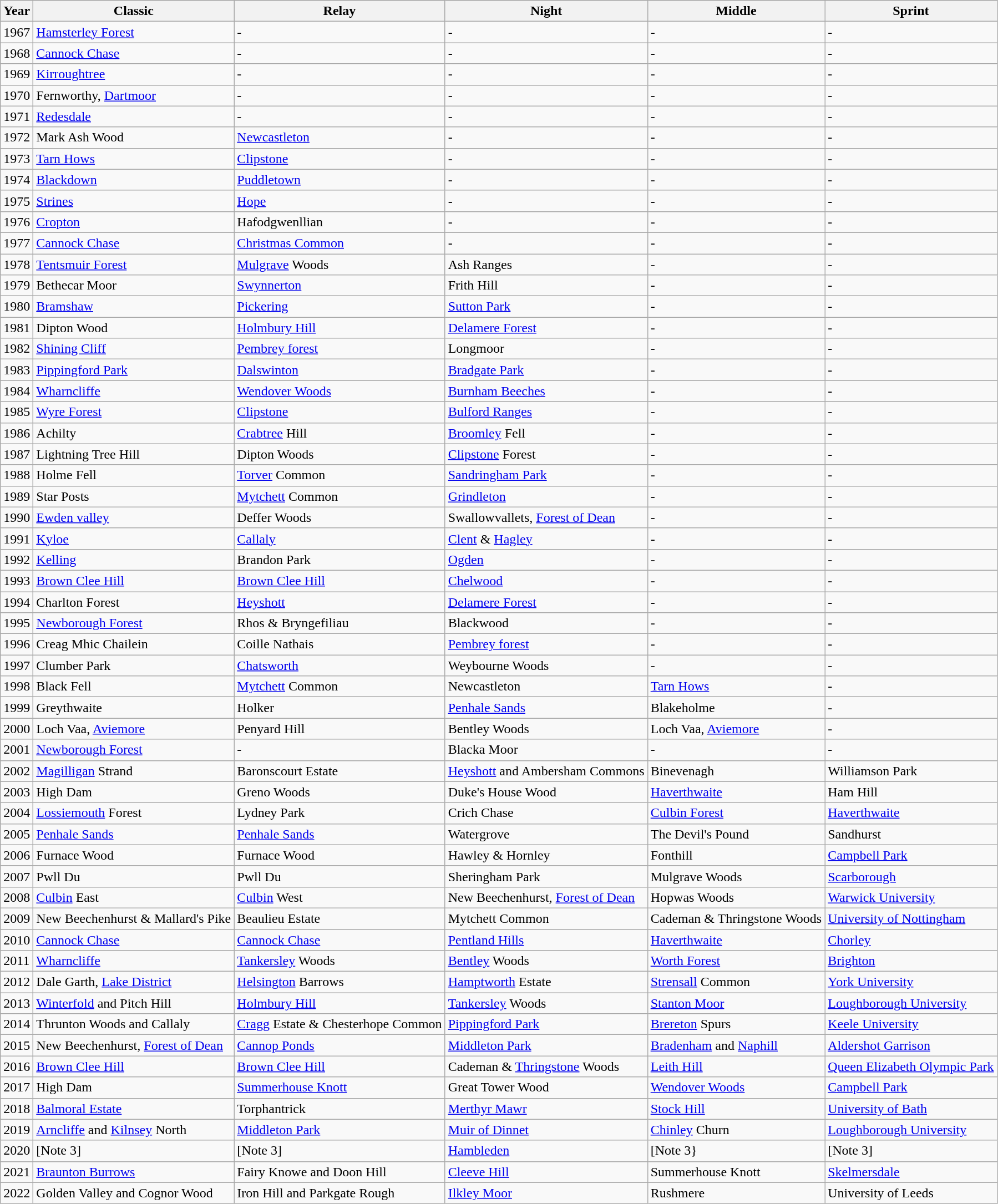<table class=wikitable>
<tr valign=top>
<th>Year</th>
<th>Classic</th>
<th>Relay</th>
<th>Night</th>
<th>Middle</th>
<th>Sprint</th>
</tr>
<tr valign=top>
<td>1967</td>
<td><a href='#'>Hamsterley Forest</a></td>
<td>-</td>
<td>-</td>
<td>-</td>
<td>-</td>
</tr>
<tr valign=top>
<td>1968</td>
<td><a href='#'>Cannock Chase</a></td>
<td>-</td>
<td>-</td>
<td>-</td>
<td>-</td>
</tr>
<tr valign=top>
<td>1969</td>
<td><a href='#'>Kirroughtree</a></td>
<td>-</td>
<td>-</td>
<td>-</td>
<td>-</td>
</tr>
<tr valign=top>
<td>1970</td>
<td>Fernworthy, <a href='#'>Dartmoor</a></td>
<td>-</td>
<td>-</td>
<td>-</td>
<td>-</td>
</tr>
<tr valign=top>
<td>1971</td>
<td><a href='#'>Redesdale</a></td>
<td>-</td>
<td>-</td>
<td>-</td>
<td>-</td>
</tr>
<tr valign=top>
<td>1972</td>
<td>Mark Ash Wood</td>
<td><a href='#'>Newcastleton</a></td>
<td>-</td>
<td>-</td>
<td>-</td>
</tr>
<tr valign=top>
<td>1973</td>
<td><a href='#'>Tarn Hows</a></td>
<td><a href='#'>Clipstone</a></td>
<td>-</td>
<td>-</td>
<td>-</td>
</tr>
<tr valign=top>
<td>1974</td>
<td><a href='#'>Blackdown</a></td>
<td><a href='#'>Puddletown</a></td>
<td>-</td>
<td>-</td>
<td>-</td>
</tr>
<tr valign=top>
<td>1975</td>
<td><a href='#'>Strines</a></td>
<td><a href='#'>Hope</a></td>
<td>-</td>
<td>-</td>
<td>-</td>
</tr>
<tr valign=top>
<td>1976</td>
<td><a href='#'>Cropton</a></td>
<td>Hafodgwenllian</td>
<td>-</td>
<td>-</td>
<td>-</td>
</tr>
<tr valign=top>
<td>1977</td>
<td><a href='#'>Cannock Chase</a></td>
<td><a href='#'>Christmas Common</a></td>
<td>-</td>
<td>-</td>
<td>-</td>
</tr>
<tr valign=top>
<td>1978</td>
<td><a href='#'>Tentsmuir Forest</a></td>
<td><a href='#'>Mulgrave</a> Woods</td>
<td>Ash Ranges</td>
<td>-</td>
<td>-</td>
</tr>
<tr valign=top>
<td>1979</td>
<td>Bethecar Moor</td>
<td><a href='#'>Swynnerton</a></td>
<td>Frith Hill</td>
<td>-</td>
<td>-</td>
</tr>
<tr valign=top>
<td>1980</td>
<td><a href='#'>Bramshaw</a></td>
<td><a href='#'>Pickering</a></td>
<td><a href='#'>Sutton Park</a></td>
<td>-</td>
<td>-</td>
</tr>
<tr valign=top>
<td>1981</td>
<td>Dipton Wood</td>
<td><a href='#'>Holmbury Hill</a></td>
<td><a href='#'>Delamere Forest</a></td>
<td>-</td>
<td>-</td>
</tr>
<tr valign=top>
<td>1982</td>
<td><a href='#'>Shining Cliff</a></td>
<td><a href='#'>Pembrey forest</a></td>
<td>Longmoor</td>
<td>-</td>
<td>-</td>
</tr>
<tr valign=top>
<td>1983</td>
<td><a href='#'>Pippingford Park</a></td>
<td><a href='#'>Dalswinton</a></td>
<td><a href='#'>Bradgate Park</a></td>
<td>-</td>
<td>-</td>
</tr>
<tr valign=top>
<td>1984</td>
<td><a href='#'>Wharncliffe</a></td>
<td><a href='#'>Wendover Woods</a></td>
<td><a href='#'>Burnham Beeches</a></td>
<td>-</td>
<td>-</td>
</tr>
<tr valign=top>
<td>1985</td>
<td><a href='#'>Wyre Forest</a></td>
<td><a href='#'>Clipstone</a></td>
<td><a href='#'>Bulford Ranges</a></td>
<td>-</td>
<td>-</td>
</tr>
<tr valign=top>
<td>1986</td>
<td>Achilty</td>
<td><a href='#'>Crabtree</a> Hill</td>
<td><a href='#'>Broomley</a> Fell</td>
<td>-</td>
<td>-</td>
</tr>
<tr valign=top>
<td>1987</td>
<td>Lightning Tree Hill</td>
<td>Dipton Woods</td>
<td><a href='#'>Clipstone</a> Forest</td>
<td>-</td>
<td>-</td>
</tr>
<tr valign=top>
<td>1988</td>
<td>Holme Fell</td>
<td><a href='#'>Torver</a> Common</td>
<td><a href='#'>Sandringham Park</a></td>
<td>-</td>
<td>-</td>
</tr>
<tr valign=top>
<td>1989</td>
<td>Star Posts</td>
<td><a href='#'>Mytchett</a> Common</td>
<td><a href='#'>Grindleton</a></td>
<td>-</td>
<td>-</td>
</tr>
<tr valign=top>
<td>1990</td>
<td><a href='#'>Ewden valley</a></td>
<td>Deffer Woods</td>
<td>Swallowvallets, <a href='#'>Forest of Dean</a></td>
<td>-</td>
<td>-</td>
</tr>
<tr valign=top>
<td>1991</td>
<td><a href='#'>Kyloe</a></td>
<td><a href='#'>Callaly</a></td>
<td><a href='#'>Clent</a> & <a href='#'>Hagley</a></td>
<td>-</td>
<td>-</td>
</tr>
<tr valign=top>
<td>1992</td>
<td><a href='#'>Kelling</a></td>
<td>Brandon Park</td>
<td><a href='#'>Ogden</a></td>
<td>-</td>
<td>-</td>
</tr>
<tr valign=top>
<td>1993</td>
<td><a href='#'>Brown Clee Hill</a></td>
<td><a href='#'>Brown Clee Hill</a></td>
<td><a href='#'>Chelwood</a></td>
<td>-</td>
<td>-</td>
</tr>
<tr valign=top>
<td>1994</td>
<td>Charlton Forest</td>
<td><a href='#'>Heyshott</a></td>
<td><a href='#'>Delamere Forest</a></td>
<td>-</td>
<td>-</td>
</tr>
<tr valign=top>
<td>1995</td>
<td><a href='#'>Newborough Forest</a></td>
<td>Rhos & Bryngefiliau</td>
<td>Blackwood</td>
<td>-</td>
<td>-</td>
</tr>
<tr valign=top>
<td>1996</td>
<td>Creag Mhic Chailein</td>
<td>Coille Nathais</td>
<td><a href='#'>Pembrey forest</a></td>
<td>-</td>
<td>-</td>
</tr>
<tr valign=top>
<td>1997</td>
<td>Clumber Park</td>
<td><a href='#'>Chatsworth</a></td>
<td>Weybourne Woods</td>
<td>-</td>
<td>-</td>
</tr>
<tr valign=top>
<td>1998</td>
<td>Black Fell</td>
<td><a href='#'>Mytchett</a> Common</td>
<td>Newcastleton</td>
<td><a href='#'>Tarn Hows</a></td>
<td>-</td>
</tr>
<tr valign=top>
<td>1999</td>
<td>Greythwaite</td>
<td>Holker</td>
<td><a href='#'>Penhale Sands</a></td>
<td>Blakeholme</td>
<td>-</td>
</tr>
<tr valign=top>
<td>2000</td>
<td>Loch Vaa, <a href='#'>Aviemore</a></td>
<td>Penyard Hill</td>
<td>Bentley Woods</td>
<td>Loch Vaa, <a href='#'>Aviemore</a></td>
<td>-</td>
</tr>
<tr valign=top>
<td>2001</td>
<td><a href='#'>Newborough Forest</a></td>
<td>-</td>
<td>Blacka Moor</td>
<td>-</td>
<td>-</td>
</tr>
<tr valign=top>
<td>2002</td>
<td><a href='#'>Magilligan</a> Strand</td>
<td>Baronscourt Estate</td>
<td><a href='#'>Heyshott</a> and Ambersham Commons</td>
<td>Binevenagh</td>
<td>Williamson Park</td>
</tr>
<tr valign=top>
<td>2003</td>
<td>High Dam</td>
<td>Greno Woods</td>
<td>Duke's House Wood</td>
<td><a href='#'>Haverthwaite</a></td>
<td>Ham Hill</td>
</tr>
<tr valign=top>
<td>2004</td>
<td><a href='#'>Lossiemouth</a> Forest</td>
<td>Lydney Park</td>
<td>Crich Chase</td>
<td><a href='#'>Culbin Forest</a></td>
<td><a href='#'>Haverthwaite</a></td>
</tr>
<tr valign=top>
<td>2005</td>
<td><a href='#'>Penhale Sands</a></td>
<td><a href='#'>Penhale Sands</a></td>
<td>Watergrove</td>
<td>The Devil's Pound</td>
<td>Sandhurst</td>
</tr>
<tr valign=top>
<td>2006</td>
<td>Furnace Wood</td>
<td>Furnace Wood</td>
<td>Hawley & Hornley</td>
<td>Fonthill</td>
<td><a href='#'>Campbell Park</a></td>
</tr>
<tr valign=top>
<td>2007</td>
<td>Pwll Du</td>
<td>Pwll Du</td>
<td>Sheringham Park</td>
<td>Mulgrave Woods</td>
<td><a href='#'>Scarborough</a></td>
</tr>
<tr valign=top>
<td>2008</td>
<td><a href='#'>Culbin</a> East</td>
<td><a href='#'>Culbin</a> West</td>
<td>New Beechenhurst, <a href='#'>Forest of Dean</a></td>
<td>Hopwas Woods</td>
<td><a href='#'>Warwick University</a></td>
</tr>
<tr valign=top>
<td>2009</td>
<td>New Beechenhurst & Mallard's Pike</td>
<td>Beaulieu Estate</td>
<td>Mytchett Common</td>
<td>Cademan & Thringstone Woods</td>
<td><a href='#'>University of Nottingham</a></td>
</tr>
<tr valign=top>
<td>2010</td>
<td><a href='#'>Cannock Chase</a></td>
<td><a href='#'>Cannock Chase</a></td>
<td><a href='#'>Pentland Hills</a></td>
<td><a href='#'>Haverthwaite</a></td>
<td><a href='#'>Chorley</a></td>
</tr>
<tr valign=top>
<td>2011</td>
<td><a href='#'>Wharncliffe</a></td>
<td><a href='#'>Tankersley</a> Woods</td>
<td><a href='#'>Bentley</a> Woods</td>
<td><a href='#'>Worth Forest</a></td>
<td><a href='#'>Brighton</a></td>
</tr>
<tr valign=top>
<td>2012</td>
<td>Dale Garth, <a href='#'>Lake District</a></td>
<td><a href='#'>Helsington</a> Barrows</td>
<td><a href='#'>Hamptworth</a> Estate</td>
<td><a href='#'>Strensall</a> Common</td>
<td><a href='#'>York University</a></td>
</tr>
<tr valign=top>
<td>2013</td>
<td><a href='#'>Winterfold</a> and Pitch Hill</td>
<td><a href='#'>Holmbury Hill</a></td>
<td><a href='#'>Tankersley</a> Woods</td>
<td><a href='#'>Stanton Moor</a></td>
<td><a href='#'>Loughborough University</a></td>
</tr>
<tr valign=top>
<td>2014</td>
<td>Thrunton Woods and Callaly</td>
<td><a href='#'>Cragg</a> Estate & Chesterhope Common</td>
<td><a href='#'>Pippingford Park</a></td>
<td><a href='#'>Brereton</a> Spurs</td>
<td><a href='#'>Keele University</a></td>
</tr>
<tr valign=top>
<td>2015</td>
<td>New Beechenhurst, <a href='#'>Forest of Dean</a></td>
<td><a href='#'>Cannop Ponds</a></td>
<td><a href='#'>Middleton Park</a></td>
<td><a href='#'>Bradenham</a> and <a href='#'>Naphill</a></td>
<td><a href='#'>Aldershot Garrison</a></td>
</tr>
<tr valign=top>
<td>2016</td>
<td><a href='#'>Brown Clee Hill</a></td>
<td><a href='#'>Brown Clee Hill</a></td>
<td>Cademan & <a href='#'>Thringstone</a> Woods</td>
<td><a href='#'>Leith Hill</a></td>
<td><a href='#'>Queen Elizabeth Olympic Park</a></td>
</tr>
<tr valign=top>
<td>2017</td>
<td>High Dam</td>
<td><a href='#'>Summerhouse Knott</a></td>
<td>Great Tower Wood</td>
<td><a href='#'>Wendover Woods</a></td>
<td><a href='#'>Campbell Park</a></td>
</tr>
<tr valign=top>
<td>2018</td>
<td><a href='#'>Balmoral Estate</a></td>
<td>Torphantrick</td>
<td><a href='#'>Merthyr Mawr</a></td>
<td><a href='#'>Stock Hill</a></td>
<td><a href='#'>University of Bath</a></td>
</tr>
<tr valign=top>
<td>2019</td>
<td><a href='#'>Arncliffe</a> and <a href='#'>Kilnsey</a> North</td>
<td><a href='#'>Middleton Park</a></td>
<td><a href='#'>Muir of Dinnet</a></td>
<td><a href='#'>Chinley</a> Churn</td>
<td><a href='#'>Loughborough University</a></td>
</tr>
<tr valign=top>
<td>2020</td>
<td>[Note 3]</td>
<td>[Note 3]</td>
<td><a href='#'>Hambleden</a></td>
<td>[Note 3}</td>
<td>[Note 3]</td>
</tr>
<tr valign=top>
<td>2021</td>
<td><a href='#'>Braunton Burrows</a></td>
<td>Fairy Knowe and Doon Hill</td>
<td><a href='#'>Cleeve Hill</a></td>
<td>Summerhouse Knott</td>
<td><a href='#'>Skelmersdale</a></td>
</tr>
<tr valign=top>
<td>2022</td>
<td>Golden Valley and Cognor Wood</td>
<td>Iron Hill and Parkgate Rough</td>
<td><a href='#'>Ilkley Moor</a></td>
<td>Rushmere</td>
<td>University of Leeds</td>
</tr>
</table>
